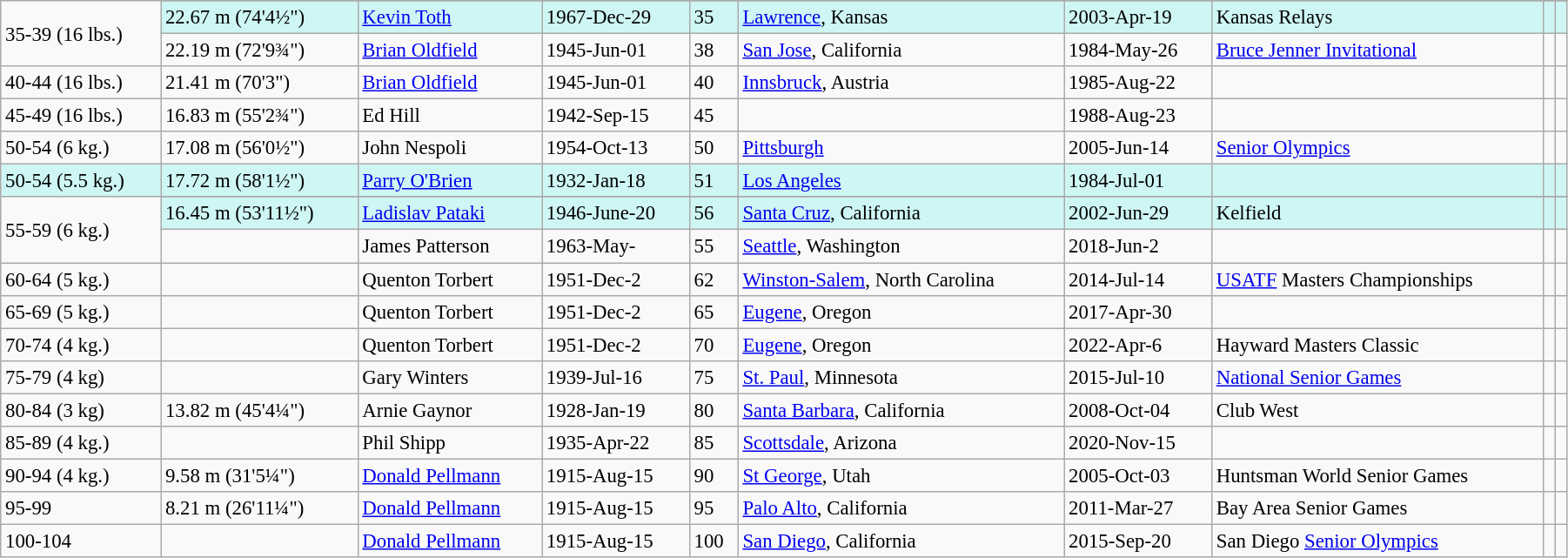<table class="wikitable" style="font-size:95%; width: 95%">
<tr>
<td rowspan=3>35-39 (16 lbs.)</td>
</tr>
<tr style="background:#cef6f5;">
<td>22.67 m (74'4½")</td>
<td><a href='#'>Kevin Toth</a></td>
<td>1967-Dec-29</td>
<td>35</td>
<td><a href='#'>Lawrence</a>, Kansas</td>
<td>2003-Apr-19</td>
<td>Kansas Relays</td>
<td></td>
<td></td>
</tr>
<tr>
<td>22.19 m (72'9¾")</td>
<td><a href='#'>Brian Oldfield</a></td>
<td>1945-Jun-01</td>
<td>38</td>
<td><a href='#'>San Jose</a>, California</td>
<td>1984-May-26</td>
<td><a href='#'>Bruce Jenner Invitational</a></td>
<td></td>
<td></td>
</tr>
<tr>
<td>40-44 (16 lbs.)</td>
<td>21.41 m (70'3")</td>
<td><a href='#'>Brian Oldfield</a></td>
<td>1945-Jun-01</td>
<td>40</td>
<td><a href='#'>Innsbruck</a>, Austria</td>
<td>1985-Aug-22</td>
<td></td>
<td></td>
<td></td>
</tr>
<tr>
<td>45-49 (16 lbs.)</td>
<td>16.83 m (55'2¾")</td>
<td>Ed Hill</td>
<td>1942-Sep-15</td>
<td>45</td>
<td></td>
<td>1988-Aug-23</td>
<td></td>
<td></td>
<td></td>
</tr>
<tr>
<td>50-54 (6 kg.)</td>
<td>17.08 m (56'0½")</td>
<td>John Nespoli</td>
<td>1954-Oct-13</td>
<td>50</td>
<td><a href='#'>Pittsburgh</a></td>
<td>2005-Jun-14</td>
<td><a href='#'>Senior Olympics</a></td>
<td></td>
<td></td>
</tr>
<tr style="background:#cef6f5;">
<td>50-54 (5.5 kg.)</td>
<td>17.72 m (58'1½")</td>
<td><a href='#'>Parry O'Brien</a></td>
<td>1932-Jan-18</td>
<td>51</td>
<td><a href='#'>Los Angeles</a></td>
<td>1984-Jul-01</td>
<td></td>
<td></td>
<td></td>
</tr>
<tr>
<td rowspan=3>55-59 (6 kg.)</td>
</tr>
<tr style="background:#cef6f5;">
<td>16.45 m (53'11½")</td>
<td><a href='#'>Ladislav Pataki</a></td>
<td>1946-June-20</td>
<td>56</td>
<td><a href='#'>Santa Cruz</a>, California</td>
<td>2002-Jun-29</td>
<td>Kelfield</td>
<td></td>
<td></td>
</tr>
<tr>
<td></td>
<td>James Patterson</td>
<td>1963-May-</td>
<td>55</td>
<td><a href='#'>Seattle</a>, Washington</td>
<td>2018-Jun-2</td>
<td></td>
<td></td>
<td></td>
</tr>
<tr>
<td>60-64 (5 kg.)</td>
<td></td>
<td>Quenton Torbert</td>
<td>1951-Dec-2</td>
<td>62</td>
<td><a href='#'>Winston-Salem</a>, North Carolina</td>
<td>2014-Jul-14</td>
<td><a href='#'>USATF</a> Masters Championships</td>
<td></td>
<td></td>
</tr>
<tr>
<td>65-69 (5 kg.)</td>
<td></td>
<td>Quenton Torbert</td>
<td>1951-Dec-2</td>
<td>65</td>
<td><a href='#'>Eugene</a>, Oregon</td>
<td>2017-Apr-30</td>
<td></td>
<td></td>
<td></td>
</tr>
<tr>
<td>70-74 (4 kg.)</td>
<td></td>
<td>Quenton Torbert</td>
<td>1951-Dec-2</td>
<td>70</td>
<td><a href='#'>Eugene</a>, Oregon</td>
<td>2022-Apr-6</td>
<td>Hayward Masters Classic</td>
<td></td>
<td></td>
</tr>
<tr>
<td>75-79 (4 kg)</td>
<td></td>
<td>Gary Winters</td>
<td>1939-Jul-16</td>
<td>75</td>
<td><a href='#'>St. Paul</a>, Minnesota</td>
<td>2015-Jul-10</td>
<td><a href='#'>National Senior Games</a></td>
<td></td>
<td></td>
</tr>
<tr>
<td>80-84 (3 kg)</td>
<td>13.82 m (45'4¼")</td>
<td>Arnie Gaynor</td>
<td>1928-Jan-19</td>
<td>80</td>
<td><a href='#'>Santa Barbara</a>, California</td>
<td>2008-Oct-04</td>
<td>Club West</td>
<td></td>
<td></td>
</tr>
<tr>
<td>85-89 (4 kg.)</td>
<td></td>
<td>Phil Shipp</td>
<td>1935-Apr-22</td>
<td>85</td>
<td><a href='#'>Scottsdale</a>, Arizona</td>
<td>2020-Nov-15</td>
<td></td>
<td></td>
<td></td>
</tr>
<tr>
<td>90-94 (4 kg.)</td>
<td>9.58 m (31'5¼")</td>
<td><a href='#'>Donald Pellmann</a></td>
<td>1915-Aug-15</td>
<td>90</td>
<td><a href='#'>St George</a>, Utah</td>
<td>2005-Oct-03</td>
<td>Huntsman World Senior Games</td>
<td></td>
<td></td>
</tr>
<tr>
<td>95-99</td>
<td>8.21 m (26'11¼")</td>
<td><a href='#'>Donald Pellmann</a></td>
<td>1915-Aug-15</td>
<td>95</td>
<td><a href='#'>Palo Alto</a>, California</td>
<td>2011-Mar-27</td>
<td>Bay Area Senior Games</td>
<td></td>
<td></td>
</tr>
<tr>
<td>100-104</td>
<td></td>
<td><a href='#'>Donald Pellmann</a></td>
<td>1915-Aug-15</td>
<td>100</td>
<td><a href='#'>San Diego</a>, California</td>
<td>2015-Sep-20</td>
<td>San Diego <a href='#'>Senior Olympics</a></td>
<td></td>
<td></td>
</tr>
</table>
